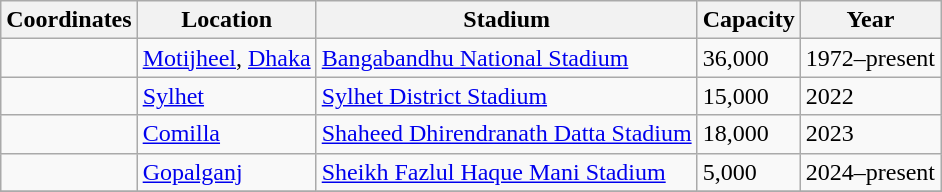<table class="wikitable sortable">
<tr>
<th>Coordinates</th>
<th>Location</th>
<th>Stadium</th>
<th>Capacity</th>
<th>Year</th>
</tr>
<tr>
<td></td>
<td><a href='#'>Motijheel</a>, <a href='#'>Dhaka</a></td>
<td><a href='#'>Bangabandhu National Stadium</a></td>
<td>36,000</td>
<td>1972–present</td>
</tr>
<tr>
<td></td>
<td><a href='#'>Sylhet</a></td>
<td><a href='#'>Sylhet District Stadium</a></td>
<td>15,000</td>
<td>2022</td>
</tr>
<tr>
<td></td>
<td><a href='#'>Comilla</a></td>
<td><a href='#'>Shaheed Dhirendranath Datta Stadium</a></td>
<td>18,000</td>
<td>2023</td>
</tr>
<tr>
<td></td>
<td><a href='#'>Gopalganj</a></td>
<td><a href='#'>Sheikh Fazlul Haque Mani Stadium</a></td>
<td>5,000</td>
<td>2024–present</td>
</tr>
<tr>
</tr>
</table>
